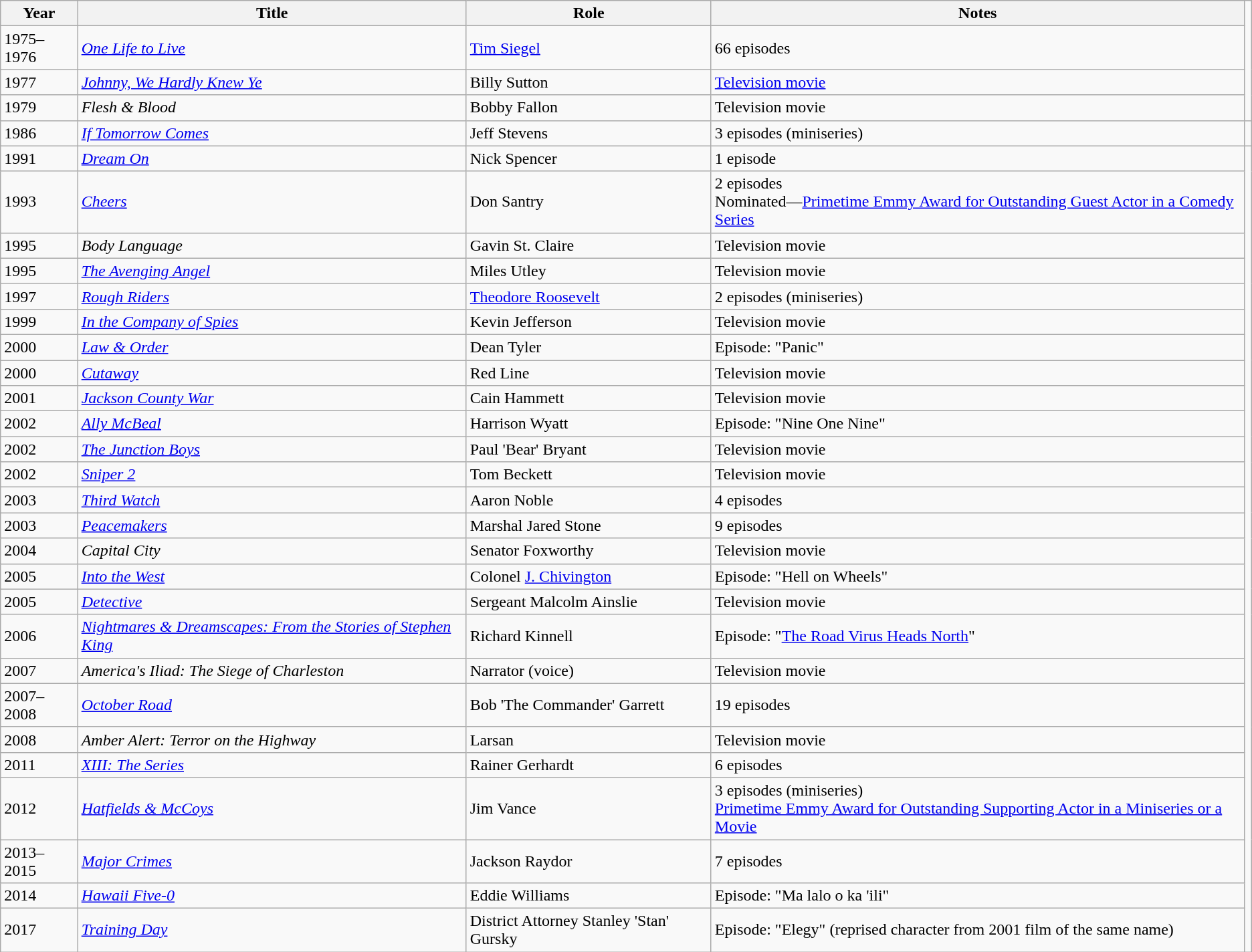<table class="wikitable sortable">
<tr>
<th>Year</th>
<th>Title</th>
<th>Role</th>
<th>Notes</th>
</tr>
<tr>
<td>1975–1976</td>
<td><em><a href='#'>One Life to Live</a></em></td>
<td><a href='#'>Tim Siegel</a></td>
<td>66 episodes</td>
</tr>
<tr>
<td>1977</td>
<td><em><a href='#'>Johnny, We Hardly Knew Ye</a></em></td>
<td>Billy Sutton</td>
<td><a href='#'>Television movie</a></td>
</tr>
<tr>
<td>1979</td>
<td><em>Flesh & Blood</em></td>
<td>Bobby Fallon</td>
<td>Television movie</td>
</tr>
<tr>
<td>1986</td>
<td><em><a href='#'>If Tomorrow Comes</a></em></td>
<td>Jeff Stevens</td>
<td>3 episodes (miniseries)</td>
<td></td>
</tr>
<tr>
<td>1991</td>
<td><em><a href='#'>Dream On</a></em></td>
<td>Nick Spencer</td>
<td>1 episode</td>
</tr>
<tr>
<td>1993</td>
<td><em><a href='#'>Cheers</a></em></td>
<td>Don Santry</td>
<td>2 episodes<br>Nominated—<a href='#'>Primetime Emmy Award for Outstanding Guest Actor in a Comedy Series</a></td>
</tr>
<tr>
<td>1995</td>
<td><em>Body Language</em></td>
<td>Gavin St. Claire</td>
<td>Television movie</td>
</tr>
<tr>
<td>1995</td>
<td><em><a href='#'>The Avenging Angel</a></em></td>
<td>Miles Utley</td>
<td>Television movie</td>
</tr>
<tr>
<td>1997</td>
<td><em><a href='#'>Rough Riders</a></em></td>
<td><a href='#'>Theodore Roosevelt</a></td>
<td>2 episodes (miniseries)</td>
</tr>
<tr>
<td>1999</td>
<td><em><a href='#'>In the Company of Spies</a></em></td>
<td>Kevin Jefferson</td>
<td>Television movie</td>
</tr>
<tr>
<td>2000</td>
<td><em><a href='#'>Law & Order</a></em></td>
<td>Dean Tyler</td>
<td>Episode: "Panic"</td>
</tr>
<tr>
<td>2000</td>
<td><em><a href='#'>Cutaway</a></em></td>
<td>Red Line</td>
<td>Television movie</td>
</tr>
<tr>
<td>2001</td>
<td><em><a href='#'>Jackson County War</a></em></td>
<td>Cain Hammett</td>
<td>Television movie</td>
</tr>
<tr>
<td>2002</td>
<td><em><a href='#'>Ally McBeal</a></em></td>
<td>Harrison Wyatt</td>
<td>Episode: "Nine One Nine"</td>
</tr>
<tr>
<td>2002</td>
<td><em><a href='#'>The Junction Boys</a></em></td>
<td>Paul 'Bear' Bryant</td>
<td>Television movie</td>
</tr>
<tr>
<td>2002</td>
<td><em><a href='#'>Sniper 2</a></em></td>
<td>Tom Beckett</td>
<td>Television movie</td>
</tr>
<tr>
<td>2003</td>
<td><em><a href='#'>Third Watch</a></em></td>
<td>Aaron Noble</td>
<td>4 episodes</td>
</tr>
<tr>
<td>2003</td>
<td><em><a href='#'>Peacemakers</a></em></td>
<td>Marshal Jared Stone</td>
<td>9 episodes</td>
</tr>
<tr>
<td>2004</td>
<td><em>Capital City</em></td>
<td>Senator Foxworthy</td>
<td>Television movie</td>
</tr>
<tr>
<td>2005</td>
<td><em><a href='#'>Into the West</a></em></td>
<td>Colonel <a href='#'>J. Chivington</a></td>
<td>Episode: "Hell on Wheels"</td>
</tr>
<tr>
<td>2005</td>
<td><em><a href='#'>Detective</a></em></td>
<td>Sergeant Malcolm Ainslie</td>
<td>Television movie</td>
</tr>
<tr>
<td>2006</td>
<td><em><a href='#'>Nightmares & Dreamscapes: From the Stories of Stephen King</a></em></td>
<td>Richard Kinnell</td>
<td>Episode: "<a href='#'>The Road Virus Heads North</a>"</td>
</tr>
<tr>
<td>2007</td>
<td><em>America's Iliad: The Siege of Charleston</em></td>
<td>Narrator (voice)</td>
<td>Television movie</td>
</tr>
<tr>
<td>2007–2008</td>
<td><em><a href='#'>October Road</a></em></td>
<td>Bob 'The Commander' Garrett</td>
<td>19 episodes</td>
</tr>
<tr>
<td>2008</td>
<td><em>Amber Alert: Terror on the Highway</em></td>
<td>Larsan</td>
<td>Television movie</td>
</tr>
<tr>
<td>2011</td>
<td><em><a href='#'>XIII: The Series</a></em></td>
<td>Rainer Gerhardt</td>
<td>6 episodes</td>
</tr>
<tr>
<td>2012</td>
<td><em><a href='#'>Hatfields & McCoys</a></em></td>
<td>Jim Vance</td>
<td>3 episodes (miniseries)<br><a href='#'>Primetime Emmy Award for Outstanding Supporting Actor in a Miniseries or a Movie</a></td>
</tr>
<tr>
<td>2013–2015</td>
<td><em><a href='#'>Major Crimes</a></em></td>
<td>Jackson Raydor</td>
<td>7 episodes</td>
</tr>
<tr>
<td>2014</td>
<td><em><a href='#'>Hawaii Five-0</a></em></td>
<td>Eddie Williams</td>
<td>Episode: "Ma lalo o ka 'ili"</td>
</tr>
<tr>
<td>2017</td>
<td><em><a href='#'>Training Day</a></em></td>
<td>District Attorney Stanley 'Stan' Gursky</td>
<td>Episode: "Elegy" (reprised character from 2001 film of the same name)</td>
</tr>
</table>
